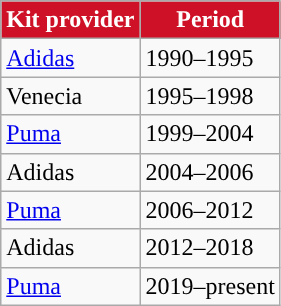<table class="wikitable">
<tr>
<th style="background:#CE1126; color:#FFFFFF; ">Kit provider</th>
<th style="background:#CE1126; color:#FFFFFF; ">Period</th>
</tr>
<tr>
<td> <a href='#'>Adidas</a></td>
<td>1990–1995</td>
</tr>
<tr>
<td> Venecia</td>
<td>1995–1998</td>
</tr>
<tr>
<td> <a href='#'>Puma</a></td>
<td>1999–2004</td>
</tr>
<tr>
<td> Adidas</td>
<td>2004–2006</td>
</tr>
<tr>
<td> <a href='#'>Puma</a></td>
<td>2006–2012</td>
</tr>
<tr>
<td> Adidas</td>
<td>2012–2018</td>
</tr>
<tr>
<td> <a href='#'>Puma</a></td>
<td>2019–present</td>
</tr>
</table>
